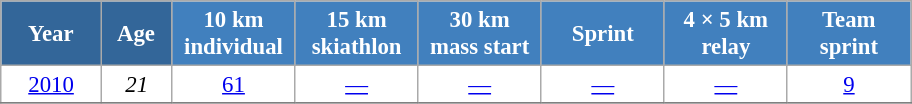<table class="wikitable" style="font-size:95%; text-align:center; border:grey solid 1px; border-collapse:collapse; background:#ffffff;">
<tr>
<th style="background-color:#369; color:white; width:60px;"> Year </th>
<th style="background-color:#369; color:white; width:40px;"> Age </th>
<th style="background-color:#4180be; color:white; width:75px;"> 10 km <br> individual </th>
<th style="background-color:#4180be; color:white; width:75px;"> 15 km <br> skiathlon </th>
<th style="background-color:#4180be; color:white; width:75px;"> 30 km <br> mass start </th>
<th style="background-color:#4180be; color:white; width:75px;"> Sprint </th>
<th style="background-color:#4180be; color:white; width:75px;"> 4 × 5 km <br> relay </th>
<th style="background-color:#4180be; color:white; width:75px;"> Team <br> sprint </th>
</tr>
<tr>
<td><a href='#'>2010</a></td>
<td><em>21</em></td>
<td><a href='#'>61</a></td>
<td><a href='#'>—</a></td>
<td><a href='#'>—</a></td>
<td><a href='#'>—</a></td>
<td><a href='#'>—</a></td>
<td><a href='#'>9</a></td>
</tr>
<tr>
</tr>
</table>
